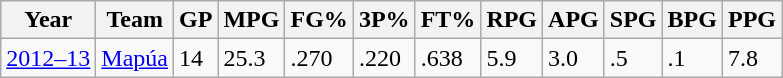<table class="wikitable sortable">
<tr>
<th>Year</th>
<th>Team</th>
<th>GP</th>
<th>MPG</th>
<th>FG%</th>
<th>3P%</th>
<th>FT%</th>
<th>RPG</th>
<th>APG</th>
<th>SPG</th>
<th>BPG</th>
<th>PPG</th>
</tr>
<tr>
<td><a href='#'>2012–13</a></td>
<td><a href='#'>Mapúa</a></td>
<td>14</td>
<td>25.3</td>
<td>.270</td>
<td>.220</td>
<td>.638</td>
<td>5.9</td>
<td>3.0</td>
<td>.5</td>
<td>.1</td>
<td>7.8</td>
</tr>
</table>
